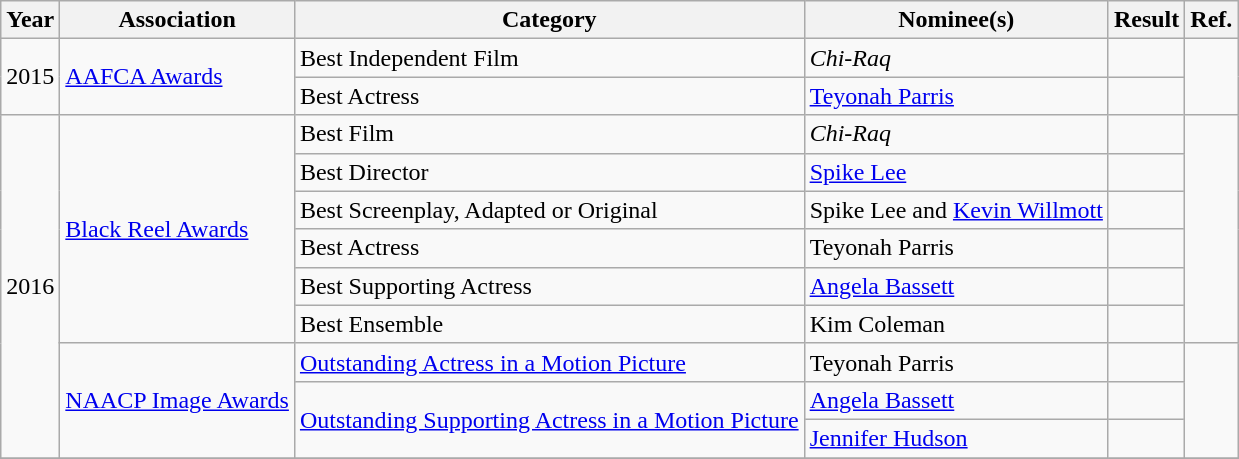<table class="wikitable sortable">
<tr>
<th>Year</th>
<th>Association</th>
<th>Category</th>
<th>Nominee(s)</th>
<th>Result</th>
<th>Ref.</th>
</tr>
<tr>
<td rowspan="2">2015</td>
<td rowspan="2"><a href='#'>AAFCA Awards</a></td>
<td>Best Independent Film</td>
<td><em>Chi-Raq</em></td>
<td></td>
<td rowspan="2"></td>
</tr>
<tr>
<td>Best Actress</td>
<td><a href='#'>Teyonah Parris</a></td>
<td></td>
</tr>
<tr>
<td rowspan="9">2016</td>
<td rowspan="6"><a href='#'>Black Reel Awards</a></td>
<td>Best Film</td>
<td><em>Chi-Raq</em></td>
<td></td>
<td rowspan="6"></td>
</tr>
<tr>
<td>Best Director</td>
<td><a href='#'>Spike Lee</a></td>
<td></td>
</tr>
<tr>
<td>Best Screenplay, Adapted or Original</td>
<td>Spike Lee and <a href='#'>Kevin Willmott</a></td>
<td></td>
</tr>
<tr>
<td>Best Actress</td>
<td>Teyonah Parris</td>
<td></td>
</tr>
<tr>
<td>Best Supporting Actress</td>
<td><a href='#'>Angela Bassett</a></td>
<td></td>
</tr>
<tr>
<td>Best Ensemble</td>
<td>Kim Coleman</td>
<td></td>
</tr>
<tr>
<td rowspan="3"><a href='#'>NAACP Image Awards</a></td>
<td><a href='#'>Outstanding Actress in a Motion Picture</a></td>
<td>Teyonah Parris</td>
<td></td>
<td rowspan="3"></td>
</tr>
<tr>
<td rowspan="2"><a href='#'>Outstanding Supporting Actress in a Motion Picture</a></td>
<td><a href='#'>Angela Bassett</a></td>
<td></td>
</tr>
<tr>
<td><a href='#'>Jennifer Hudson</a></td>
<td></td>
</tr>
<tr>
</tr>
</table>
